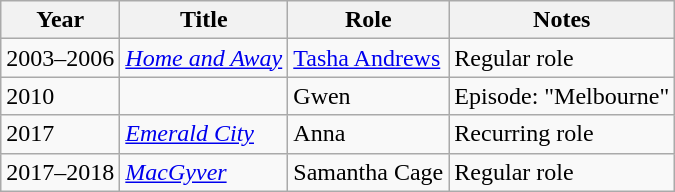<table class="wikitable sortable">
<tr>
<th>Year</th>
<th>Title</th>
<th>Role</th>
<th class="unsortable">Notes</th>
</tr>
<tr>
<td>2003–2006</td>
<td><em><a href='#'>Home and Away</a></em></td>
<td><a href='#'>Tasha Andrews</a></td>
<td>Regular role</td>
</tr>
<tr>
<td>2010</td>
<td><em></em></td>
<td>Gwen</td>
<td>Episode: "Melbourne"</td>
</tr>
<tr>
<td>2017</td>
<td><em><a href='#'>Emerald City</a></em></td>
<td>Anna</td>
<td>Recurring role</td>
</tr>
<tr>
<td>2017–2018</td>
<td><em><a href='#'>MacGyver</a></em></td>
<td>Samantha Cage</td>
<td>Regular role</td>
</tr>
</table>
